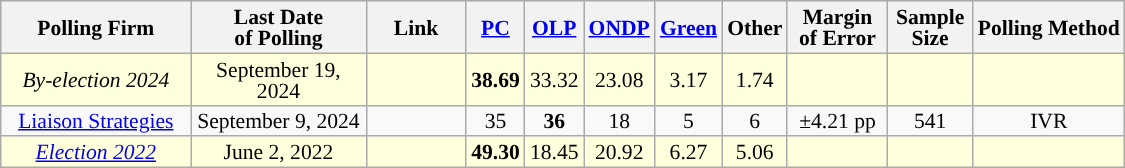<table class="wikitable sortable" style="text-align:center;font-size:90%;line-height:14px;">
<tr style="background:#e9e9e9;">
<th style="width:120px">Polling Firm</th>
<th style="width:110px">Last Date<br>of Polling</th>
<th style="width:60px" class="unsortable">Link</th>
<th style="background-color:"><a href='#'>PC</a></th>
<th style="background-color:"><a href='#'>OLP</a></th>
<th style="background-color:"><a href='#'>ONDP</a></th>
<th style="background-color:"><a href='#'>Green</a></th>
<th style="background-color:">Other</th>
<th style="width:60px;" class=unsortable>Margin<br>of Error</th>
<th style="width:50px;" class=unsortable>Sample<br>Size</th>
<th class=unsortable>Polling Method</th>
</tr>
<tr>
<td style="background:#ffd;"><em>By-election 2024</em></td>
<td style="background:#ffd;">September 19, 2024</td>
<td style="background:#ffd;"></td>
<td style="background:#ffd;"><strong>38.69</strong></td>
<td style="background:#ffd;">33.32</td>
<td style="background:#ffd;">23.08</td>
<td style="background:#ffd;">3.17</td>
<td style="background:#ffd;">1.74</td>
<td style="background:#ffd;"></td>
<td style="background:#ffd;"></td>
<td style="background:#ffd;"></td>
</tr>
<tr>
<td><a href='#'>Liaison Strategies</a></td>
<td>September 9, 2024</td>
<td></td>
<td>35</td>
<td><strong>36</strong></td>
<td>18</td>
<td>5</td>
<td>6</td>
<td>±4.21 pp</td>
<td>541</td>
<td>IVR</td>
</tr>
<tr>
<td style="background:#ffd;"><em><a href='#'>Election 2022</a></em></td>
<td style="background:#ffd;">June 2, 2022</td>
<td style="background:#ffd;"></td>
<td style="background:#ffd;"><strong>49.30</strong></td>
<td style="background:#ffd;">18.45</td>
<td style="background:#ffd;">20.92</td>
<td style="background:#ffd;">6.27</td>
<td style="background:#ffd;">5.06</td>
<td style="background:#ffd;"></td>
<td style="background:#ffd;"></td>
<td style="background:#ffd;"></td>
</tr>
</table>
